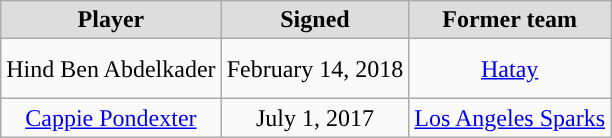<table class="wikitable" style="text-align: center">
<tr align="center" bgcolor="#dddddd">
<td><strong>Player</strong></td>
<td><strong>Signed</strong></td>
<td><strong>Former team</strong></td>
</tr>
<tr style="height:40px">
<td>Hind Ben Abdelkader</td>
<td>February 14, 2018</td>
<td><a href='#'>Hatay</a></td>
</tr>
<tr>
<td><a href='#'>Cappie Pondexter</a></td>
<td>July 1, 2017</td>
<td><a href='#'>Los Angeles Sparks</a></td>
</tr>
</table>
